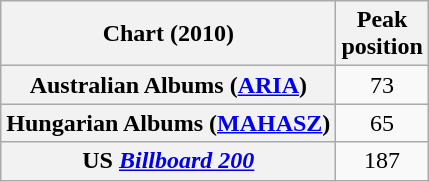<table class="wikitable sortable plainrowheaders" style="text-align:center">
<tr>
<th scope="col">Chart (2010)</th>
<th scope="col">Peak<br>position</th>
</tr>
<tr>
<th scope="row">Australian Albums (<a href='#'>ARIA</a>)</th>
<td align="center">73</td>
</tr>
<tr>
<th scope="row">Hungarian Albums (<a href='#'>MAHASZ</a>)</th>
<td align="center">65</td>
</tr>
<tr>
<th scope="row">US <em><a href='#'>Billboard 200</a></em></th>
<td align="center">187</td>
</tr>
</table>
